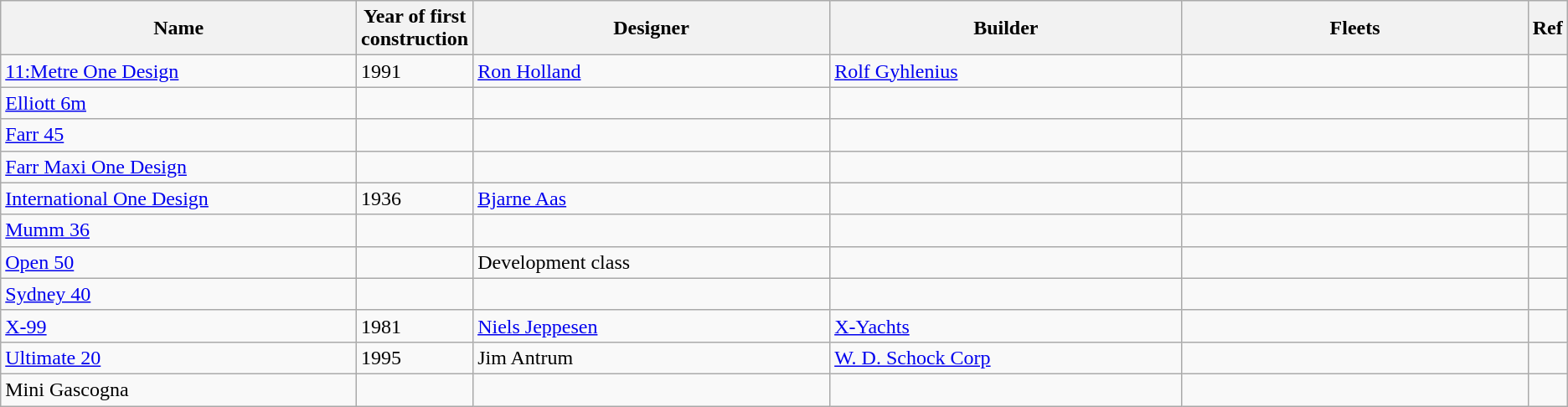<table class=wikitable>
<tr>
<th style="width:20em">Name</th>
<th>Year of first construction</th>
<th style="width:20em">Designer</th>
<th style="width:20em">Builder</th>
<th style="width:20em">Fleets</th>
<th>Ref</th>
</tr>
<tr>
<td><a href='#'>11:Metre One Design</a></td>
<td>1991</td>
<td><a href='#'>Ron Holland</a></td>
<td><a href='#'>Rolf Gyhlenius</a></td>
<td></td>
<td></td>
</tr>
<tr>
<td><a href='#'>Elliott 6m</a></td>
<td></td>
<td></td>
<td></td>
<td></td>
<td></td>
</tr>
<tr>
<td><a href='#'>Farr 45</a></td>
<td></td>
<td></td>
<td></td>
<td></td>
<td></td>
</tr>
<tr>
<td><a href='#'>Farr Maxi One Design</a></td>
<td></td>
<td></td>
<td></td>
<td></td>
<td></td>
</tr>
<tr>
<td><a href='#'>International One Design</a></td>
<td>1936</td>
<td><a href='#'>Bjarne Aas</a></td>
<td></td>
<td></td>
<td></td>
</tr>
<tr>
<td><a href='#'>Mumm 36</a></td>
<td></td>
<td></td>
<td></td>
<td></td>
<td></td>
</tr>
<tr>
<td><a href='#'>Open 50</a></td>
<td></td>
<td>Development class</td>
<td></td>
<td></td>
<td></td>
</tr>
<tr>
<td><a href='#'>Sydney 40</a></td>
<td></td>
<td></td>
<td></td>
<td></td>
<td></td>
</tr>
<tr>
<td><a href='#'>X-99</a></td>
<td>1981</td>
<td><a href='#'>Niels Jeppesen</a></td>
<td><a href='#'>X-Yachts</a></td>
<td></td>
<td></td>
</tr>
<tr>
<td><a href='#'>Ultimate 20</a></td>
<td>1995</td>
<td>Jim Antrum</td>
<td><a href='#'>W. D. Schock Corp</a></td>
<td></td>
<td></td>
</tr>
<tr>
<td>Mini Gascogna</td>
<td></td>
<td></td>
<td></td>
<td></td>
<td></td>
</tr>
</table>
